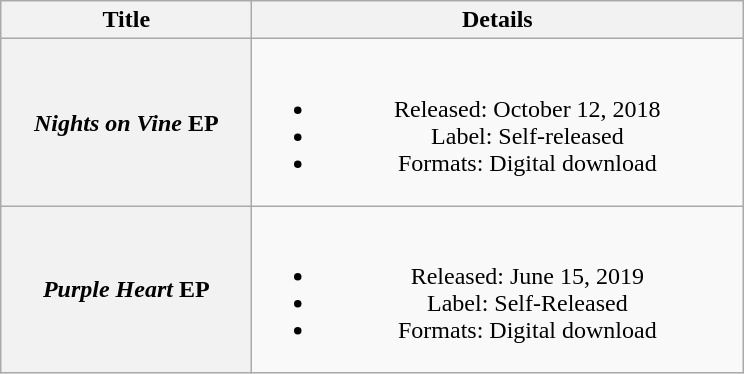<table class="wikitable plainrowheaders" style="text-align:center">
<tr>
<th scope="col" style="width:10em">Title</th>
<th scope="col" style="width:20em">Details</th>
</tr>
<tr>
<th scope="row"><em>Nights on Vine</em> EP<br></th>
<td><br><ul><li>Released: October 12, 2018</li><li>Label: Self-released</li><li>Formats: Digital download</li></ul></td>
</tr>
<tr>
<th scope="row"><em>Purple Heart</em> EP</th>
<td><br><ul><li>Released: June 15, 2019</li><li>Label: Self-Released</li><li>Formats: Digital download</li></ul></td>
</tr>
</table>
